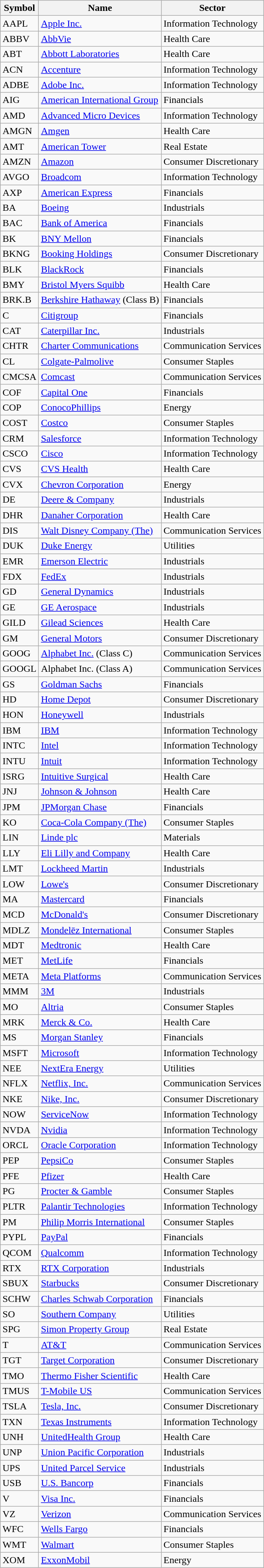<table class="wikitable sortable" id="constituents">
<tr>
<th>Symbol</th>
<th>Name</th>
<th>Sector</th>
</tr>
<tr>
<td>AAPL</td>
<td><a href='#'>Apple Inc.</a></td>
<td>Information Technology</td>
</tr>
<tr>
<td>ABBV</td>
<td><a href='#'>AbbVie</a></td>
<td>Health Care</td>
</tr>
<tr>
<td>ABT</td>
<td><a href='#'>Abbott Laboratories</a></td>
<td>Health Care</td>
</tr>
<tr>
<td>ACN</td>
<td><a href='#'>Accenture</a></td>
<td>Information Technology</td>
</tr>
<tr>
<td>ADBE</td>
<td><a href='#'>Adobe Inc.</a></td>
<td>Information Technology</td>
</tr>
<tr>
<td>AIG</td>
<td><a href='#'>American International Group</a></td>
<td>Financials</td>
</tr>
<tr>
<td>AMD</td>
<td><a href='#'>Advanced Micro Devices</a></td>
<td>Information Technology</td>
</tr>
<tr>
<td>AMGN</td>
<td><a href='#'>Amgen</a></td>
<td>Health Care</td>
</tr>
<tr>
<td>AMT</td>
<td><a href='#'>American Tower</a></td>
<td>Real Estate</td>
</tr>
<tr>
<td>AMZN</td>
<td><a href='#'>Amazon</a></td>
<td>Consumer Discretionary</td>
</tr>
<tr>
<td>AVGO</td>
<td><a href='#'>Broadcom</a></td>
<td>Information Technology</td>
</tr>
<tr>
<td>AXP</td>
<td><a href='#'>American Express</a></td>
<td>Financials</td>
</tr>
<tr>
<td>BA</td>
<td><a href='#'>Boeing</a></td>
<td>Industrials</td>
</tr>
<tr>
<td>BAC</td>
<td><a href='#'>Bank of America</a></td>
<td>Financials</td>
</tr>
<tr>
<td>BK</td>
<td><a href='#'>BNY Mellon</a></td>
<td>Financials</td>
</tr>
<tr>
<td>BKNG</td>
<td><a href='#'>Booking Holdings</a></td>
<td>Consumer Discretionary</td>
</tr>
<tr>
<td>BLK</td>
<td><a href='#'>BlackRock</a></td>
<td>Financials</td>
</tr>
<tr>
<td>BMY</td>
<td><a href='#'>Bristol Myers Squibb</a></td>
<td>Health Care</td>
</tr>
<tr>
<td>BRK.B </td>
<td><a href='#'>Berkshire Hathaway</a> (Class B)</td>
<td>Financials</td>
</tr>
<tr>
<td>C</td>
<td><a href='#'>Citigroup</a></td>
<td>Financials</td>
</tr>
<tr>
<td>CAT</td>
<td><a href='#'>Caterpillar Inc.</a></td>
<td>Industrials</td>
</tr>
<tr>
<td>CHTR</td>
<td><a href='#'>Charter Communications</a></td>
<td>Communication Services</td>
</tr>
<tr>
<td>CL</td>
<td><a href='#'>Colgate-Palmolive</a></td>
<td>Consumer Staples</td>
</tr>
<tr>
<td>CMCSA</td>
<td><a href='#'>Comcast</a></td>
<td>Communication Services</td>
</tr>
<tr>
<td>COF</td>
<td><a href='#'>Capital One</a></td>
<td>Financials</td>
</tr>
<tr>
<td>COP</td>
<td><a href='#'>ConocoPhillips</a></td>
<td>Energy</td>
</tr>
<tr>
<td>COST</td>
<td><a href='#'>Costco</a></td>
<td>Consumer Staples</td>
</tr>
<tr>
<td>CRM</td>
<td><a href='#'>Salesforce</a></td>
<td>Information Technology</td>
</tr>
<tr>
<td>CSCO</td>
<td><a href='#'>Cisco</a></td>
<td>Information Technology</td>
</tr>
<tr>
<td>CVS</td>
<td><a href='#'>CVS Health</a></td>
<td>Health Care</td>
</tr>
<tr>
<td>CVX</td>
<td><a href='#'>Chevron Corporation</a></td>
<td>Energy</td>
</tr>
<tr>
<td>DE</td>
<td><a href='#'>Deere & Company</a></td>
<td>Industrials</td>
</tr>
<tr>
<td>DHR</td>
<td><a href='#'>Danaher Corporation</a></td>
<td>Health Care</td>
</tr>
<tr>
<td>DIS</td>
<td><a href='#'>Walt Disney Company (The)</a></td>
<td>Communication Services</td>
</tr>
<tr>
<td>DUK</td>
<td><a href='#'>Duke Energy</a></td>
<td>Utilities</td>
</tr>
<tr>
<td>EMR</td>
<td><a href='#'>Emerson Electric</a></td>
<td>Industrials</td>
</tr>
<tr>
<td>FDX</td>
<td><a href='#'>FedEx</a></td>
<td>Industrials</td>
</tr>
<tr>
<td>GD</td>
<td><a href='#'>General Dynamics</a></td>
<td>Industrials</td>
</tr>
<tr>
<td>GE</td>
<td><a href='#'>GE Aerospace</a></td>
<td>Industrials</td>
</tr>
<tr>
<td>GILD</td>
<td><a href='#'>Gilead Sciences</a></td>
<td>Health Care</td>
</tr>
<tr>
<td>GM</td>
<td><a href='#'>General Motors</a></td>
<td>Consumer Discretionary</td>
</tr>
<tr>
<td>GOOG</td>
<td><a href='#'>Alphabet Inc.</a> (Class C)</td>
<td>Communication Services</td>
</tr>
<tr>
<td>GOOGL</td>
<td>Alphabet Inc. (Class A)</td>
<td>Communication Services</td>
</tr>
<tr>
<td>GS</td>
<td><a href='#'>Goldman Sachs</a></td>
<td>Financials</td>
</tr>
<tr>
<td>HD</td>
<td><a href='#'>Home Depot</a></td>
<td>Consumer Discretionary</td>
</tr>
<tr>
<td>HON</td>
<td><a href='#'>Honeywell</a></td>
<td>Industrials</td>
</tr>
<tr>
<td>IBM</td>
<td><a href='#'>IBM</a></td>
<td>Information Technology</td>
</tr>
<tr>
<td>INTC</td>
<td><a href='#'>Intel</a></td>
<td>Information Technology</td>
</tr>
<tr>
<td>INTU</td>
<td><a href='#'>Intuit</a></td>
<td>Information Technology</td>
</tr>
<tr>
<td>ISRG</td>
<td><a href='#'>Intuitive Surgical</a></td>
<td>Health Care</td>
</tr>
<tr>
<td>JNJ</td>
<td><a href='#'>Johnson & Johnson</a></td>
<td>Health Care</td>
</tr>
<tr>
<td>JPM</td>
<td><a href='#'>JPMorgan Chase</a></td>
<td>Financials</td>
</tr>
<tr>
<td>KO</td>
<td><a href='#'>Coca-Cola Company (The)</a></td>
<td>Consumer Staples</td>
</tr>
<tr>
<td>LIN</td>
<td><a href='#'>Linde plc</a></td>
<td>Materials</td>
</tr>
<tr>
<td>LLY</td>
<td><a href='#'>Eli Lilly and Company</a></td>
<td>Health Care</td>
</tr>
<tr>
<td>LMT</td>
<td><a href='#'>Lockheed Martin</a></td>
<td>Industrials</td>
</tr>
<tr>
<td>LOW</td>
<td><a href='#'>Lowe's</a></td>
<td>Consumer Discretionary</td>
</tr>
<tr>
<td>MA</td>
<td><a href='#'>Mastercard</a></td>
<td>Financials</td>
</tr>
<tr>
<td>MCD</td>
<td><a href='#'>McDonald's</a></td>
<td>Consumer Discretionary</td>
</tr>
<tr>
<td>MDLZ</td>
<td><a href='#'>Mondelēz International</a></td>
<td>Consumer Staples</td>
</tr>
<tr>
<td>MDT</td>
<td><a href='#'>Medtronic</a></td>
<td>Health Care</td>
</tr>
<tr>
<td>MET</td>
<td><a href='#'>MetLife</a></td>
<td>Financials</td>
</tr>
<tr>
<td>META</td>
<td><a href='#'>Meta Platforms</a></td>
<td>Communication Services</td>
</tr>
<tr>
<td>MMM</td>
<td><a href='#'>3M</a></td>
<td>Industrials</td>
</tr>
<tr>
<td>MO</td>
<td><a href='#'>Altria</a></td>
<td>Consumer Staples</td>
</tr>
<tr>
<td>MRK</td>
<td><a href='#'>Merck & Co.</a></td>
<td>Health Care</td>
</tr>
<tr>
<td>MS</td>
<td><a href='#'>Morgan Stanley</a></td>
<td>Financials</td>
</tr>
<tr>
<td>MSFT</td>
<td><a href='#'>Microsoft</a></td>
<td>Information Technology</td>
</tr>
<tr>
<td>NEE</td>
<td><a href='#'>NextEra Energy</a></td>
<td>Utilities</td>
</tr>
<tr>
<td>NFLX</td>
<td><a href='#'>Netflix, Inc.</a></td>
<td>Communication Services</td>
</tr>
<tr>
<td>NKE</td>
<td><a href='#'>Nike, Inc.</a></td>
<td>Consumer Discretionary</td>
</tr>
<tr>
<td>NOW</td>
<td><a href='#'>ServiceNow</a></td>
<td>Information Technology</td>
</tr>
<tr>
<td>NVDA</td>
<td><a href='#'>Nvidia</a></td>
<td>Information Technology</td>
</tr>
<tr>
<td>ORCL</td>
<td><a href='#'>Oracle Corporation</a></td>
<td>Information Technology</td>
</tr>
<tr>
<td>PEP</td>
<td><a href='#'>PepsiCo</a></td>
<td>Consumer Staples</td>
</tr>
<tr>
<td>PFE</td>
<td><a href='#'>Pfizer</a></td>
<td>Health Care</td>
</tr>
<tr>
<td>PG</td>
<td><a href='#'>Procter & Gamble</a></td>
<td>Consumer Staples</td>
</tr>
<tr>
<td>PLTR</td>
<td><a href='#'>Palantir Technologies</a></td>
<td>Information Technology</td>
</tr>
<tr>
<td>PM</td>
<td><a href='#'>Philip Morris International</a></td>
<td>Consumer Staples</td>
</tr>
<tr>
<td>PYPL</td>
<td><a href='#'>PayPal</a></td>
<td>Financials</td>
</tr>
<tr>
<td>QCOM</td>
<td><a href='#'>Qualcomm</a></td>
<td>Information Technology</td>
</tr>
<tr>
<td>RTX</td>
<td><a href='#'>RTX Corporation</a></td>
<td>Industrials</td>
</tr>
<tr>
<td>SBUX</td>
<td><a href='#'>Starbucks</a></td>
<td>Consumer Discretionary</td>
</tr>
<tr>
<td>SCHW</td>
<td><a href='#'>Charles Schwab Corporation</a></td>
<td>Financials</td>
</tr>
<tr>
<td>SO</td>
<td><a href='#'>Southern Company</a></td>
<td>Utilities</td>
</tr>
<tr>
<td>SPG</td>
<td><a href='#'>Simon Property Group</a></td>
<td>Real Estate</td>
</tr>
<tr>
<td>T</td>
<td><a href='#'>AT&T</a></td>
<td>Communication Services</td>
</tr>
<tr>
<td>TGT</td>
<td><a href='#'>Target Corporation</a></td>
<td>Consumer Discretionary</td>
</tr>
<tr>
<td>TMO</td>
<td><a href='#'>Thermo Fisher Scientific</a></td>
<td>Health Care</td>
</tr>
<tr>
<td>TMUS</td>
<td><a href='#'>T-Mobile US</a></td>
<td>Communication Services</td>
</tr>
<tr>
<td>TSLA</td>
<td><a href='#'>Tesla, Inc.</a></td>
<td>Consumer Discretionary</td>
</tr>
<tr>
<td>TXN</td>
<td><a href='#'>Texas Instruments</a></td>
<td>Information Technology</td>
</tr>
<tr>
<td>UNH</td>
<td><a href='#'>UnitedHealth Group</a></td>
<td>Health Care</td>
</tr>
<tr>
<td>UNP</td>
<td><a href='#'>Union Pacific Corporation</a></td>
<td>Industrials</td>
</tr>
<tr>
<td>UPS</td>
<td><a href='#'>United Parcel Service</a></td>
<td>Industrials</td>
</tr>
<tr>
<td>USB</td>
<td><a href='#'>U.S. Bancorp</a></td>
<td>Financials</td>
</tr>
<tr>
<td>V</td>
<td><a href='#'>Visa Inc.</a></td>
<td>Financials</td>
</tr>
<tr>
<td>VZ</td>
<td><a href='#'>Verizon</a></td>
<td>Communication Services</td>
</tr>
<tr>
<td>WFC</td>
<td><a href='#'>Wells Fargo</a></td>
<td>Financials</td>
</tr>
<tr>
<td>WMT</td>
<td><a href='#'>Walmart</a></td>
<td>Consumer Staples</td>
</tr>
<tr>
<td>XOM</td>
<td><a href='#'>ExxonMobil</a></td>
<td>Energy</td>
</tr>
</table>
